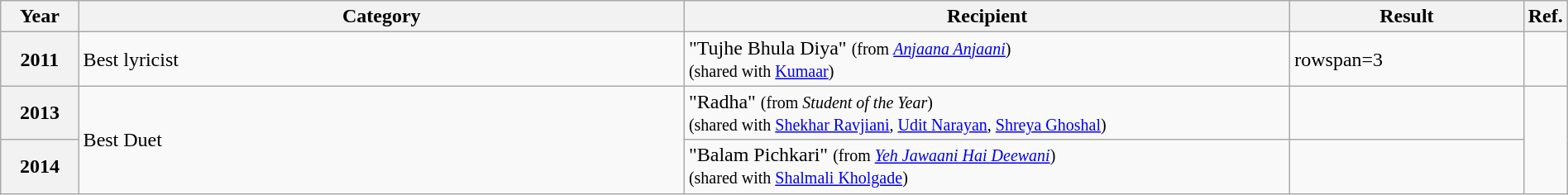<table class="wikitable plainrowheaders" style="width:100%; textcolor:#000">
<tr>
<th scope="col" style="width:5%;"><strong>Year</strong></th>
<th scope="col" style="width:39%;"><strong>Category</strong></th>
<th scope="col" style="width:39%;"><strong>Recipient</strong></th>
<th scope="col" style="width:15%;"><strong>Result</strong></th>
<th scope="col" style="width:2%;"><strong>Ref.</strong></th>
</tr>
<tr>
<th scope="row">2011</th>
<td>Best lyricist</td>
<td>"Tujhe Bhula Diya" <small>(from <em><a href='#'>Anjaana Anjaani</a></em>)</small><br><small>(shared with <a href='#'>Kumaar</a>)</small></td>
<td>rowspan=3 </td>
<td></td>
</tr>
<tr>
<th scope="row">2013</th>
<td rowspan="2">Best Duet</td>
<td>"Radha" <small>(from <em>Student of the Year</em>)</small><br><small>(shared with <a href='#'>Shekhar Ravjiani</a>, <a href='#'>Udit Narayan</a>, <a href='#'>Shreya Ghoshal</a>)</small></td>
<td></td>
</tr>
<tr>
<th scope="row">2014</th>
<td>"Balam Pichkari" <small>(from <em><a href='#'>Yeh Jawaani Hai Deewani</a></em>)</small><br><small>(shared with <a href='#'>Shalmali Kholgade</a>)</small></td>
<td></td>
</tr>
</table>
